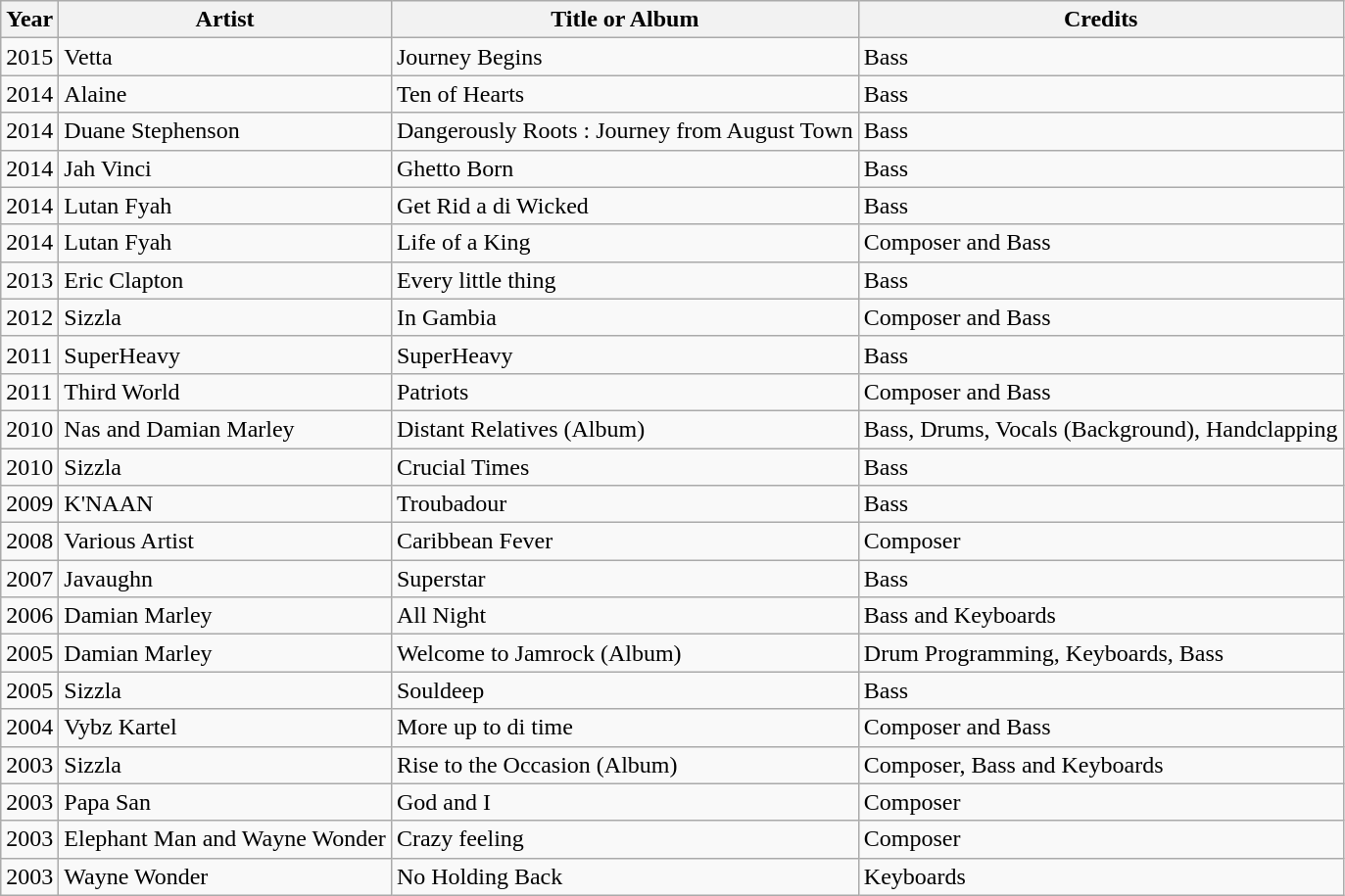<table class="wikitable">
<tr>
<th>Year</th>
<th>Artist</th>
<th>Title or Album</th>
<th>Credits</th>
</tr>
<tr>
<td>2015</td>
<td>Vetta</td>
<td>Journey Begins</td>
<td>Bass</td>
</tr>
<tr>
<td>2014</td>
<td>Alaine</td>
<td>Ten of Hearts</td>
<td>Bass</td>
</tr>
<tr>
<td>2014</td>
<td>Duane Stephenson</td>
<td>Dangerously Roots : Journey from August Town</td>
<td>Bass</td>
</tr>
<tr>
<td>2014</td>
<td>Jah Vinci</td>
<td>Ghetto Born</td>
<td>Bass</td>
</tr>
<tr>
<td>2014</td>
<td>Lutan Fyah</td>
<td>Get Rid a di Wicked</td>
<td>Bass</td>
</tr>
<tr>
<td>2014</td>
<td>Lutan Fyah</td>
<td>Life of a King</td>
<td>Composer and Bass</td>
</tr>
<tr>
<td>2013</td>
<td>Eric Clapton</td>
<td>Every little thing</td>
<td>Bass</td>
</tr>
<tr>
<td>2012</td>
<td>Sizzla</td>
<td>In Gambia</td>
<td>Composer and Bass</td>
</tr>
<tr>
<td>2011</td>
<td>SuperHeavy</td>
<td>SuperHeavy</td>
<td>Bass</td>
</tr>
<tr>
<td>2011</td>
<td>Third World</td>
<td>Patriots</td>
<td>Composer and Bass</td>
</tr>
<tr>
<td>2010</td>
<td>Nas and Damian Marley</td>
<td>Distant Relatives (Album)</td>
<td>Bass, Drums, Vocals (Background), Handclapping</td>
</tr>
<tr>
<td>2010</td>
<td>Sizzla</td>
<td>Crucial Times</td>
<td>Bass</td>
</tr>
<tr>
<td>2009</td>
<td>K'NAAN</td>
<td>Troubadour</td>
<td>Bass</td>
</tr>
<tr>
<td>2008</td>
<td>Various Artist</td>
<td>Caribbean Fever</td>
<td>Composer</td>
</tr>
<tr>
<td>2007</td>
<td>Javaughn</td>
<td>Superstar</td>
<td>Bass</td>
</tr>
<tr>
<td>2006</td>
<td>Damian Marley</td>
<td>All Night</td>
<td>Bass and Keyboards</td>
</tr>
<tr>
<td>2005</td>
<td>Damian Marley</td>
<td>Welcome to Jamrock (Album)</td>
<td>Drum Programming, Keyboards, Bass</td>
</tr>
<tr>
<td>2005</td>
<td>Sizzla</td>
<td>Souldeep</td>
<td>Bass</td>
</tr>
<tr>
<td>2004</td>
<td>Vybz Kartel</td>
<td>More up to di time</td>
<td>Composer and Bass</td>
</tr>
<tr>
<td>2003</td>
<td>Sizzla</td>
<td>Rise to the Occasion (Album)</td>
<td>Composer, Bass and Keyboards</td>
</tr>
<tr>
<td>2003</td>
<td>Papa San</td>
<td>God and I</td>
<td>Composer</td>
</tr>
<tr>
<td>2003</td>
<td>Elephant Man and Wayne Wonder</td>
<td>Crazy feeling</td>
<td>Composer</td>
</tr>
<tr>
<td>2003</td>
<td>Wayne Wonder</td>
<td>No Holding Back</td>
<td>Keyboards</td>
</tr>
</table>
